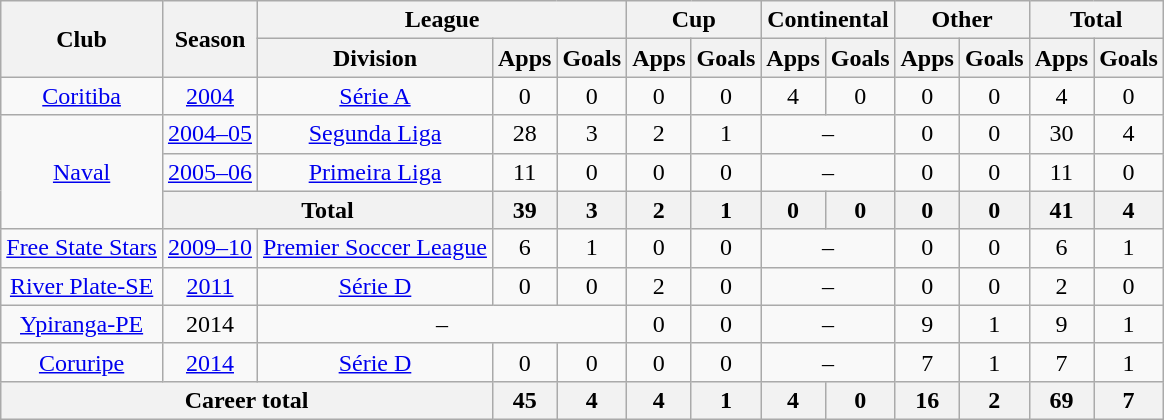<table class="wikitable" style="text-align: center">
<tr>
<th rowspan="2">Club</th>
<th rowspan="2">Season</th>
<th colspan="3">League</th>
<th colspan="2">Cup</th>
<th colspan="2">Continental</th>
<th colspan="2">Other</th>
<th colspan="2">Total</th>
</tr>
<tr>
<th>Division</th>
<th>Apps</th>
<th>Goals</th>
<th>Apps</th>
<th>Goals</th>
<th>Apps</th>
<th>Goals</th>
<th>Apps</th>
<th>Goals</th>
<th>Apps</th>
<th>Goals</th>
</tr>
<tr>
<td><a href='#'>Coritiba</a></td>
<td><a href='#'>2004</a></td>
<td><a href='#'>Série A</a></td>
<td>0</td>
<td>0</td>
<td>0</td>
<td>0</td>
<td>4</td>
<td>0</td>
<td>0</td>
<td>0</td>
<td>4</td>
<td>0</td>
</tr>
<tr>
<td rowspan="3"><a href='#'>Naval</a></td>
<td><a href='#'>2004–05</a></td>
<td><a href='#'>Segunda Liga</a></td>
<td>28</td>
<td>3</td>
<td>2</td>
<td>1</td>
<td colspan="2">–</td>
<td>0</td>
<td>0</td>
<td>30</td>
<td>4</td>
</tr>
<tr>
<td><a href='#'>2005–06</a></td>
<td><a href='#'>Primeira Liga</a></td>
<td>11</td>
<td>0</td>
<td>0</td>
<td>0</td>
<td colspan="2">–</td>
<td>0</td>
<td>0</td>
<td>11</td>
<td>0</td>
</tr>
<tr>
<th colspan="2"><strong>Total</strong></th>
<th>39</th>
<th>3</th>
<th>2</th>
<th>1</th>
<th>0</th>
<th>0</th>
<th>0</th>
<th>0</th>
<th>41</th>
<th>4</th>
</tr>
<tr>
<td><a href='#'>Free State Stars</a></td>
<td><a href='#'>2009–10</a></td>
<td><a href='#'>Premier Soccer League</a></td>
<td>6</td>
<td>1</td>
<td>0</td>
<td>0</td>
<td colspan="2">–</td>
<td>0</td>
<td>0</td>
<td>6</td>
<td>1</td>
</tr>
<tr>
<td><a href='#'>River Plate-SE</a></td>
<td><a href='#'>2011</a></td>
<td><a href='#'>Série D</a></td>
<td>0</td>
<td>0</td>
<td>2</td>
<td>0</td>
<td colspan="2">–</td>
<td>0</td>
<td>0</td>
<td>2</td>
<td>0</td>
</tr>
<tr>
<td><a href='#'>Ypiranga-PE</a></td>
<td>2014</td>
<td colspan="3">–</td>
<td>0</td>
<td>0</td>
<td colspan="2">–</td>
<td>9</td>
<td>1</td>
<td>9</td>
<td>1</td>
</tr>
<tr>
<td><a href='#'>Coruripe</a></td>
<td><a href='#'>2014</a></td>
<td><a href='#'>Série D</a></td>
<td>0</td>
<td>0</td>
<td>0</td>
<td>0</td>
<td colspan="2">–</td>
<td>7</td>
<td>1</td>
<td>7</td>
<td>1</td>
</tr>
<tr>
<th colspan="3"><strong>Career total</strong></th>
<th>45</th>
<th>4</th>
<th>4</th>
<th>1</th>
<th>4</th>
<th>0</th>
<th>16</th>
<th>2</th>
<th>69</th>
<th>7</th>
</tr>
</table>
